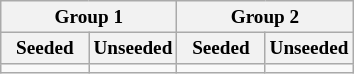<table class="wikitable" style="font-size:80%">
<tr>
<th colspan="2">Group 1</th>
<th colspan="2">Group 2</th>
</tr>
<tr>
<th width=25%>Seeded</th>
<th width=25%>Unseeded</th>
<th width=25%>Seeded</th>
<th width=25%>Unseeded</th>
</tr>
<tr>
<td valign=top></td>
<td valign=top></td>
<td valign=top></td>
<td valign=top></td>
</tr>
</table>
